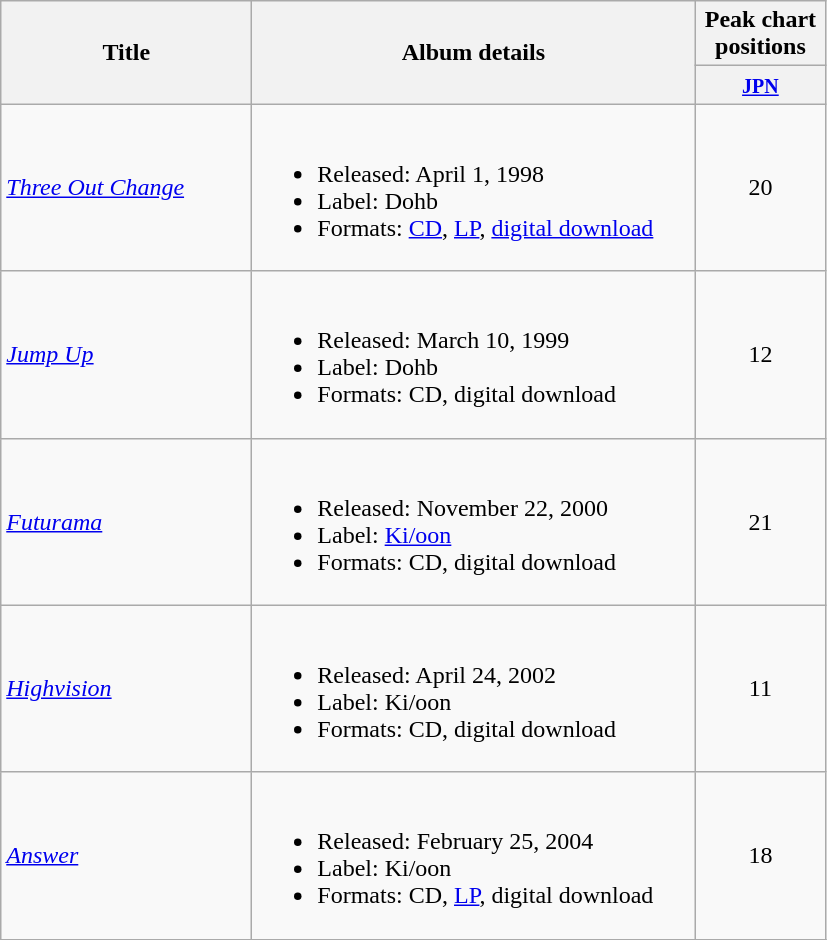<table class="wikitable">
<tr>
<th scope="col" rowspan="2" style="width:10em;">Title</th>
<th scope="col" rowspan="2" style="width:18em;">Album details</th>
<th scope="col" colspan="1" style="width:5em;">Peak chart<br>positions</th>
</tr>
<tr>
<th scope="col" style="text-align:center;"><small><a href='#'>JPN</a></small><br></th>
</tr>
<tr>
<td scope="row"><em><a href='#'>Three Out Change</a></em></td>
<td><br><ul><li>Released: April 1, 1998</li><li>Label: Dohb</li><li>Formats: <a href='#'>CD</a>, <a href='#'>LP</a>, <a href='#'>digital download</a></li></ul></td>
<td align="center">20</td>
</tr>
<tr>
<td scope="row"><em><a href='#'>Jump Up</a></em></td>
<td><br><ul><li>Released: March 10, 1999</li><li>Label: Dohb</li><li>Formats: CD, digital download</li></ul></td>
<td align="center">12</td>
</tr>
<tr>
<td scope="row"><em><a href='#'>Futurama</a></em></td>
<td><br><ul><li>Released: November 22, 2000</li><li>Label: <a href='#'>Ki/oon</a></li><li>Formats: CD, digital download</li></ul></td>
<td align="center">21</td>
</tr>
<tr>
<td scope="row"><em><a href='#'>Highvision</a></em></td>
<td><br><ul><li>Released: April 24, 2002</li><li>Label: Ki/oon</li><li>Formats: CD, digital download</li></ul></td>
<td align="center">11</td>
</tr>
<tr>
<td scope="row"><em><a href='#'>Answer</a></em></td>
<td><br><ul><li>Released: February 25, 2004</li><li>Label: Ki/oon</li><li>Formats: CD, <a href='#'>LP</a>, digital download</li></ul></td>
<td align="center">18</td>
</tr>
<tr>
</tr>
</table>
